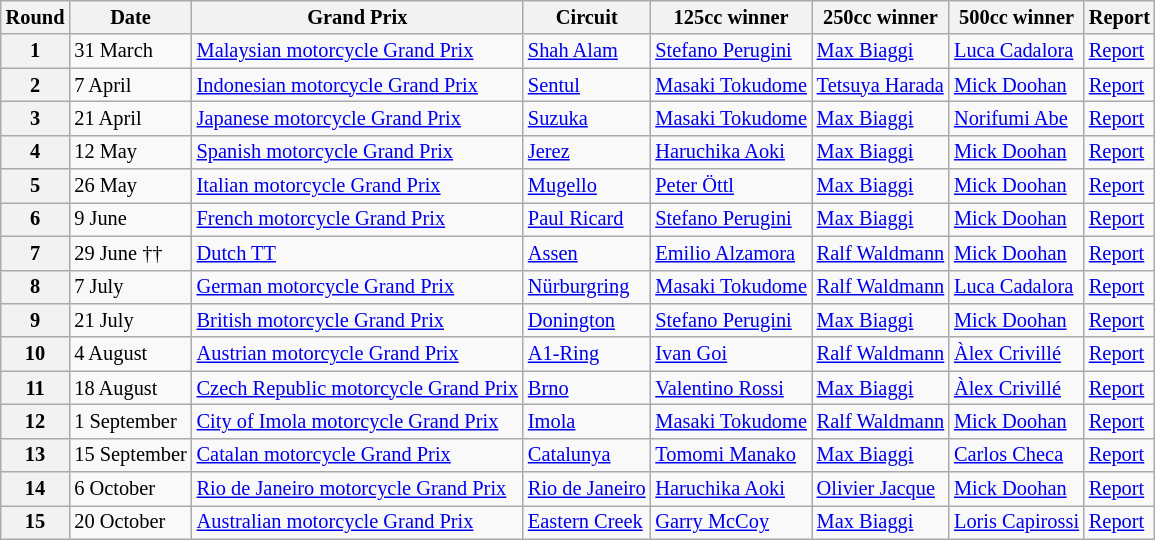<table class="wikitable" style="font-size: 85%">
<tr>
<th>Round</th>
<th>Date</th>
<th>Grand Prix</th>
<th>Circuit</th>
<th>125cc winner</th>
<th>250cc winner</th>
<th>500cc winner</th>
<th>Report</th>
</tr>
<tr>
<th>1</th>
<td>31 March</td>
<td> <a href='#'>Malaysian motorcycle Grand Prix</a></td>
<td><a href='#'>Shah Alam</a></td>
<td> <a href='#'>Stefano Perugini</a></td>
<td> <a href='#'>Max Biaggi</a></td>
<td>  <a href='#'>Luca Cadalora</a></td>
<td><a href='#'>Report</a></td>
</tr>
<tr>
<th>2</th>
<td>7 April</td>
<td> <a href='#'>Indonesian motorcycle Grand Prix</a></td>
<td><a href='#'>Sentul</a></td>
<td> <a href='#'>Masaki Tokudome</a></td>
<td> <a href='#'>Tetsuya Harada</a></td>
<td> <a href='#'>Mick Doohan</a></td>
<td><a href='#'>Report</a></td>
</tr>
<tr>
<th>3</th>
<td>21 April</td>
<td> <a href='#'>Japanese motorcycle Grand Prix</a></td>
<td><a href='#'>Suzuka</a></td>
<td> <a href='#'>Masaki Tokudome</a></td>
<td> <a href='#'>Max Biaggi</a></td>
<td> <a href='#'>Norifumi Abe</a></td>
<td><a href='#'>Report</a></td>
</tr>
<tr>
<th>4</th>
<td>12 May</td>
<td> <a href='#'>Spanish motorcycle Grand Prix</a></td>
<td><a href='#'>Jerez</a></td>
<td> <a href='#'>Haruchika Aoki</a></td>
<td> <a href='#'>Max Biaggi</a></td>
<td> <a href='#'>Mick Doohan</a></td>
<td><a href='#'>Report</a></td>
</tr>
<tr>
<th>5</th>
<td>26 May</td>
<td> <a href='#'>Italian motorcycle Grand Prix</a></td>
<td><a href='#'>Mugello</a></td>
<td> <a href='#'>Peter Öttl</a></td>
<td> <a href='#'>Max Biaggi</a></td>
<td> <a href='#'>Mick Doohan</a></td>
<td><a href='#'>Report</a></td>
</tr>
<tr>
<th>6</th>
<td>9 June</td>
<td> <a href='#'>French motorcycle Grand Prix</a></td>
<td><a href='#'>Paul Ricard</a></td>
<td> <a href='#'>Stefano Perugini</a></td>
<td> <a href='#'>Max Biaggi</a></td>
<td> <a href='#'>Mick Doohan</a></td>
<td><a href='#'>Report</a></td>
</tr>
<tr>
<th>7</th>
<td>29 June ††</td>
<td> <a href='#'>Dutch TT</a></td>
<td><a href='#'>Assen</a></td>
<td> <a href='#'>Emilio Alzamora</a></td>
<td> <a href='#'>Ralf Waldmann</a></td>
<td> <a href='#'>Mick Doohan</a></td>
<td><a href='#'>Report</a></td>
</tr>
<tr>
<th>8</th>
<td>7 July</td>
<td> <a href='#'>German motorcycle Grand Prix</a></td>
<td><a href='#'>Nürburgring</a></td>
<td> <a href='#'>Masaki Tokudome</a></td>
<td> <a href='#'>Ralf Waldmann</a></td>
<td> <a href='#'>Luca Cadalora</a></td>
<td><a href='#'>Report</a></td>
</tr>
<tr>
<th>9</th>
<td>21 July</td>
<td> <a href='#'>British motorcycle Grand Prix</a></td>
<td><a href='#'>Donington</a></td>
<td> <a href='#'>Stefano Perugini</a></td>
<td> <a href='#'>Max Biaggi</a></td>
<td> <a href='#'>Mick Doohan</a></td>
<td><a href='#'>Report</a></td>
</tr>
<tr>
<th>10</th>
<td>4 August</td>
<td> <a href='#'>Austrian motorcycle Grand Prix</a></td>
<td><a href='#'>A1-Ring</a></td>
<td> <a href='#'>Ivan Goi</a></td>
<td> <a href='#'>Ralf Waldmann</a></td>
<td> <a href='#'>Àlex Crivillé</a></td>
<td><a href='#'>Report</a></td>
</tr>
<tr>
<th>11</th>
<td>18 August</td>
<td> <a href='#'>Czech Republic motorcycle Grand Prix</a></td>
<td><a href='#'>Brno</a></td>
<td> <a href='#'>Valentino Rossi</a></td>
<td> <a href='#'>Max Biaggi</a></td>
<td> <a href='#'>Àlex Crivillé</a></td>
<td><a href='#'>Report</a></td>
</tr>
<tr>
<th>12</th>
<td>1 September</td>
<td> <a href='#'>City of Imola motorcycle Grand Prix</a></td>
<td><a href='#'>Imola</a></td>
<td> <a href='#'>Masaki Tokudome</a></td>
<td> <a href='#'>Ralf Waldmann</a></td>
<td> <a href='#'>Mick Doohan</a></td>
<td><a href='#'>Report</a></td>
</tr>
<tr>
<th>13</th>
<td>15 September</td>
<td> <a href='#'>Catalan motorcycle Grand Prix</a></td>
<td><a href='#'>Catalunya</a></td>
<td> <a href='#'>Tomomi Manako</a></td>
<td> <a href='#'>Max Biaggi</a></td>
<td> <a href='#'>Carlos Checa</a></td>
<td><a href='#'>Report</a></td>
</tr>
<tr>
<th>14</th>
<td>6 October</td>
<td> <a href='#'>Rio de Janeiro motorcycle Grand Prix</a></td>
<td><a href='#'>Rio de Janeiro</a></td>
<td> <a href='#'>Haruchika Aoki</a></td>
<td> <a href='#'>Olivier Jacque</a></td>
<td> <a href='#'>Mick Doohan</a></td>
<td><a href='#'>Report</a></td>
</tr>
<tr>
<th>15</th>
<td>20 October</td>
<td> <a href='#'>Australian motorcycle Grand Prix</a></td>
<td><a href='#'>Eastern Creek</a></td>
<td> <a href='#'>Garry McCoy</a></td>
<td> <a href='#'>Max Biaggi</a></td>
<td> <a href='#'>Loris Capirossi</a></td>
<td><a href='#'>Report</a></td>
</tr>
</table>
